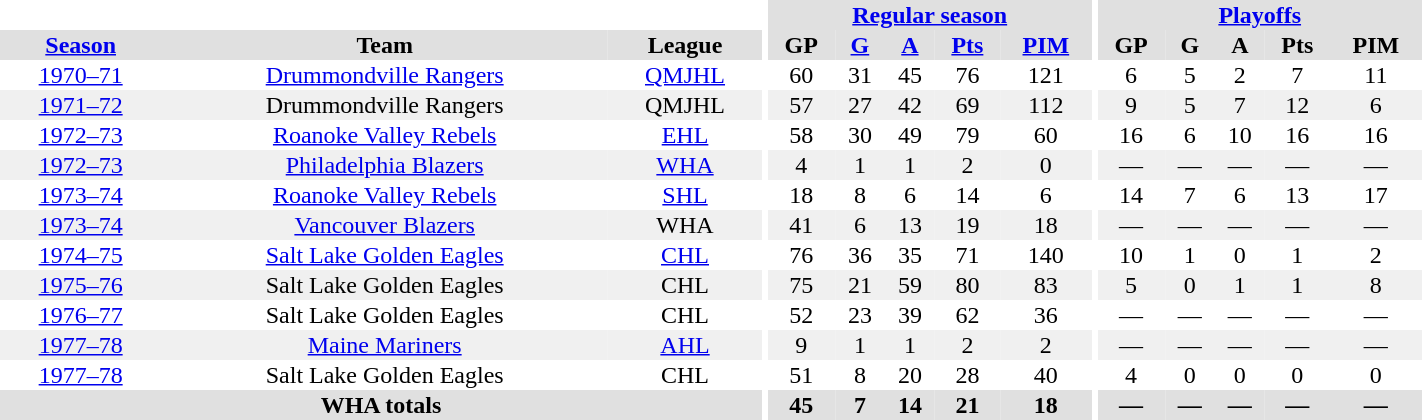<table border="0" cellpadding="1" cellspacing="0" style="text-align:center; width:75%">
<tr bgcolor="#e0e0e0">
<th colspan="3" bgcolor="#ffffff"></th>
<th rowspan="99" bgcolor="#ffffff"></th>
<th colspan="5"><a href='#'>Regular season</a></th>
<th rowspan="99" bgcolor="#ffffff"></th>
<th colspan="5"><a href='#'>Playoffs</a></th>
</tr>
<tr bgcolor="#e0e0e0">
<th><a href='#'>Season</a></th>
<th>Team</th>
<th>League</th>
<th>GP</th>
<th><a href='#'>G</a></th>
<th><a href='#'>A</a></th>
<th><a href='#'>Pts</a></th>
<th><a href='#'>PIM</a></th>
<th>GP</th>
<th>G</th>
<th>A</th>
<th>Pts</th>
<th>PIM</th>
</tr>
<tr>
<td><a href='#'>1970–71</a></td>
<td><a href='#'>Drummondville Rangers</a></td>
<td><a href='#'>QMJHL</a></td>
<td>60</td>
<td>31</td>
<td>45</td>
<td>76</td>
<td>121</td>
<td>6</td>
<td>5</td>
<td>2</td>
<td>7</td>
<td>11</td>
</tr>
<tr bgcolor="#f0f0f0">
<td><a href='#'>1971–72</a></td>
<td>Drummondville Rangers</td>
<td>QMJHL</td>
<td>57</td>
<td>27</td>
<td>42</td>
<td>69</td>
<td>112</td>
<td>9</td>
<td>5</td>
<td>7</td>
<td>12</td>
<td>6</td>
</tr>
<tr>
<td><a href='#'>1972–73</a></td>
<td><a href='#'>Roanoke Valley Rebels</a></td>
<td><a href='#'>EHL</a></td>
<td>58</td>
<td>30</td>
<td>49</td>
<td>79</td>
<td>60</td>
<td>16</td>
<td>6</td>
<td>10</td>
<td>16</td>
<td>16</td>
</tr>
<tr bgcolor="#f0f0f0">
<td><a href='#'>1972–73</a></td>
<td><a href='#'>Philadelphia Blazers</a></td>
<td><a href='#'>WHA</a></td>
<td>4</td>
<td>1</td>
<td>1</td>
<td>2</td>
<td>0</td>
<td>—</td>
<td>—</td>
<td>—</td>
<td>—</td>
<td>—</td>
</tr>
<tr>
<td><a href='#'>1973–74</a></td>
<td><a href='#'>Roanoke Valley Rebels</a></td>
<td><a href='#'>SHL</a></td>
<td>18</td>
<td>8</td>
<td>6</td>
<td>14</td>
<td>6</td>
<td>14</td>
<td>7</td>
<td>6</td>
<td>13</td>
<td>17</td>
</tr>
<tr bgcolor="#f0f0f0">
<td><a href='#'>1973–74</a></td>
<td><a href='#'>Vancouver Blazers</a></td>
<td>WHA</td>
<td>41</td>
<td>6</td>
<td>13</td>
<td>19</td>
<td>18</td>
<td>—</td>
<td>—</td>
<td>—</td>
<td>—</td>
<td>—</td>
</tr>
<tr>
<td><a href='#'>1974–75</a></td>
<td><a href='#'>Salt Lake Golden Eagles</a></td>
<td><a href='#'>CHL</a></td>
<td>76</td>
<td>36</td>
<td>35</td>
<td>71</td>
<td>140</td>
<td>10</td>
<td>1</td>
<td>0</td>
<td>1</td>
<td>2</td>
</tr>
<tr bgcolor="#f0f0f0">
<td><a href='#'>1975–76</a></td>
<td>Salt Lake Golden Eagles</td>
<td>CHL</td>
<td>75</td>
<td>21</td>
<td>59</td>
<td>80</td>
<td>83</td>
<td>5</td>
<td>0</td>
<td>1</td>
<td>1</td>
<td>8</td>
</tr>
<tr>
<td><a href='#'>1976–77</a></td>
<td>Salt Lake Golden Eagles</td>
<td>CHL</td>
<td>52</td>
<td>23</td>
<td>39</td>
<td>62</td>
<td>36</td>
<td>—</td>
<td>—</td>
<td>—</td>
<td>—</td>
<td>—</td>
</tr>
<tr bgcolor="#f0f0f0">
<td><a href='#'>1977–78</a></td>
<td><a href='#'>Maine Mariners</a></td>
<td><a href='#'>AHL</a></td>
<td>9</td>
<td>1</td>
<td>1</td>
<td>2</td>
<td>2</td>
<td>—</td>
<td>—</td>
<td>—</td>
<td>—</td>
<td>—</td>
</tr>
<tr>
<td><a href='#'>1977–78</a></td>
<td>Salt Lake Golden Eagles</td>
<td>CHL</td>
<td>51</td>
<td>8</td>
<td>20</td>
<td>28</td>
<td>40</td>
<td>4</td>
<td>0</td>
<td>0</td>
<td>0</td>
<td>0</td>
</tr>
<tr ALIGN="center" bgcolor="#e0e0e0">
<th colspan="3">WHA totals</th>
<th>45</th>
<th>7</th>
<th>14</th>
<th>21</th>
<th>18</th>
<th>—</th>
<th>—</th>
<th>—</th>
<th>—</th>
<th>—</th>
</tr>
</table>
